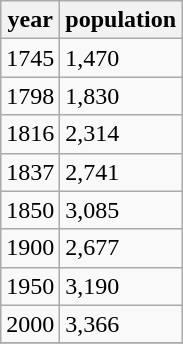<table class="wikitable">
<tr>
<th>year</th>
<th>population</th>
</tr>
<tr>
<td>1745</td>
<td>1,470</td>
</tr>
<tr>
<td>1798</td>
<td>1,830</td>
</tr>
<tr>
<td>1816</td>
<td>2,314</td>
</tr>
<tr>
<td>1837</td>
<td>2,741</td>
</tr>
<tr>
<td>1850</td>
<td>3,085</td>
</tr>
<tr>
<td>1900</td>
<td>2,677</td>
</tr>
<tr>
<td>1950</td>
<td>3,190</td>
</tr>
<tr>
<td>2000</td>
<td>3,366</td>
</tr>
<tr>
</tr>
</table>
